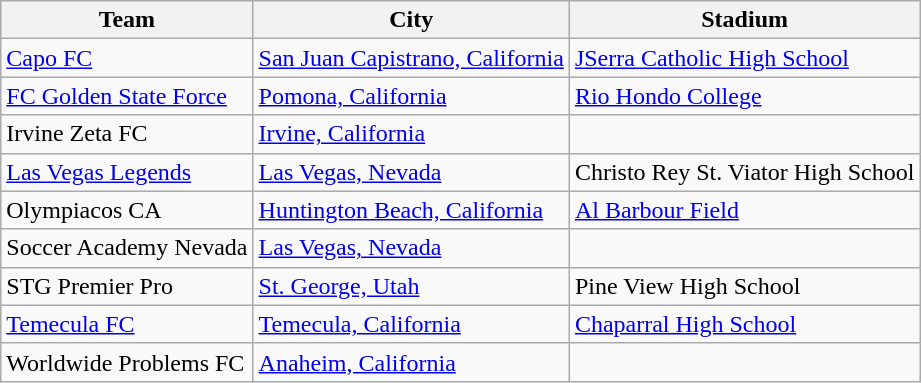<table class="wikitable sortable">
<tr>
<th scope="col">Team</th>
<th scope="col">City</th>
<th scope="col">Stadium</th>
</tr>
<tr>
<td><a href='#'>Capo FC</a></td>
<td><a href='#'>San Juan Capistrano, California</a></td>
<td><a href='#'>JSerra Catholic High School</a></td>
</tr>
<tr>
<td><a href='#'>FC Golden State Force</a></td>
<td><a href='#'>Pomona, California</a></td>
<td><a href='#'>Rio Hondo College</a></td>
</tr>
<tr>
<td>Irvine Zeta FC</td>
<td><a href='#'>Irvine, California</a></td>
<td></td>
</tr>
<tr>
<td><a href='#'>Las Vegas Legends</a></td>
<td><a href='#'>Las Vegas, Nevada</a></td>
<td>Christo Rey St. Viator High School</td>
</tr>
<tr>
<td>Olympiacos CA</td>
<td><a href='#'>Huntington Beach, California</a></td>
<td><a href='#'>Al Barbour Field</a></td>
</tr>
<tr>
<td>Soccer Academy Nevada</td>
<td><a href='#'>Las Vegas, Nevada</a></td>
<td></td>
</tr>
<tr>
<td>STG Premier Pro</td>
<td><a href='#'>St. George, Utah</a></td>
<td>Pine View High School</td>
</tr>
<tr>
<td><a href='#'>Temecula FC</a></td>
<td><a href='#'>Temecula, California</a></td>
<td><a href='#'>Chaparral High School</a></td>
</tr>
<tr>
<td>Worldwide Problems FC</td>
<td><a href='#'>Anaheim, California</a></td>
<td></td>
</tr>
</table>
